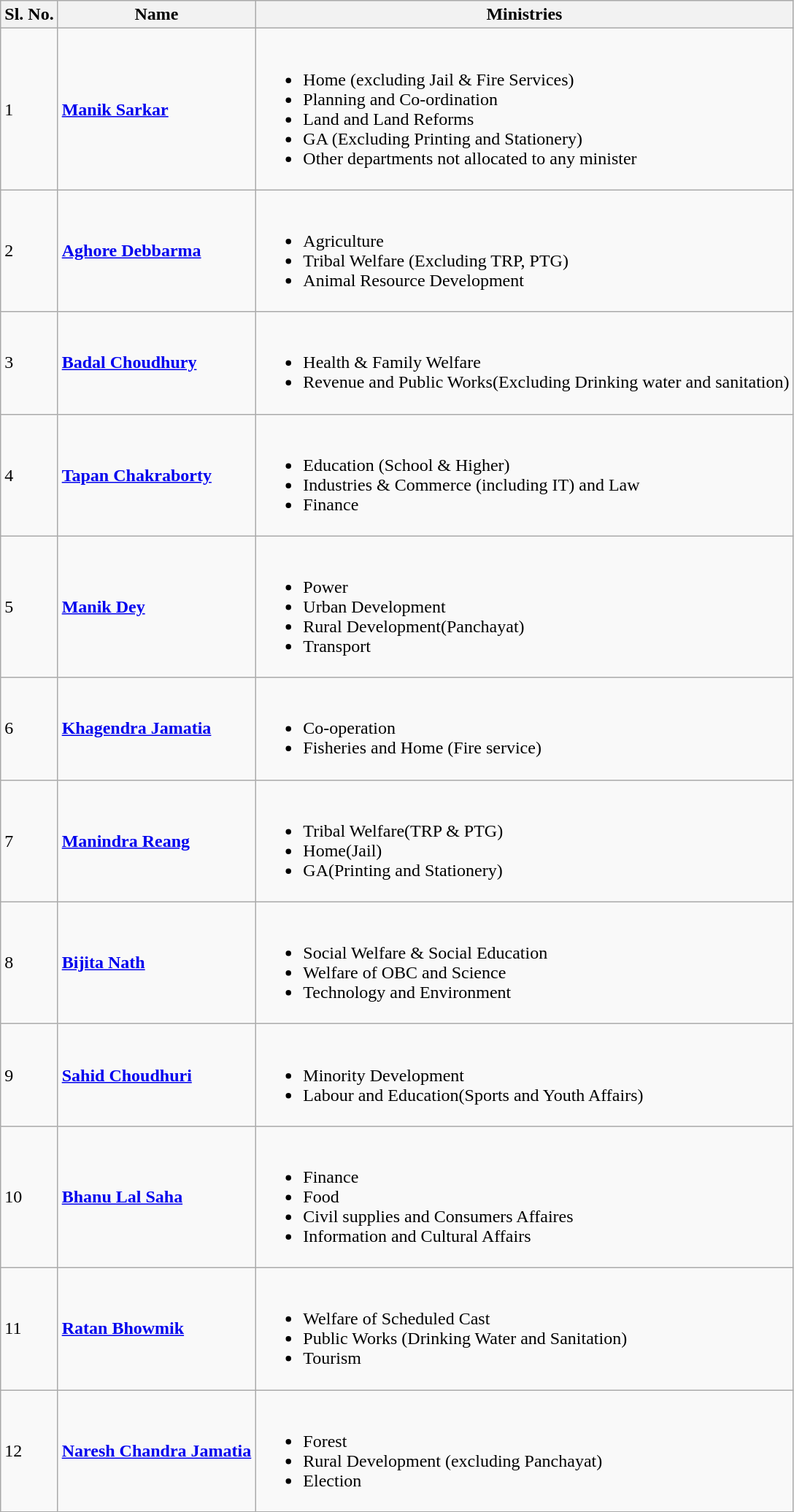<table class="wikitable sortable">
<tr>
<th>Sl. No.</th>
<th>Name</th>
<th>Ministries</th>
</tr>
<tr>
<td>1</td>
<td><strong><a href='#'>Manik Sarkar</a></strong></td>
<td><br><ul><li>Home (excluding Jail & Fire Services)</li><li>Planning and Co-ordination</li><li>Land and Land Reforms</li><li>GA (Excluding Printing and Stationery)</li><li>Other departments not allocated to any minister</li></ul></td>
</tr>
<tr>
<td>2</td>
<td><strong><a href='#'>Aghore Debbarma</a></strong></td>
<td><br><ul><li>Agriculture</li><li>Tribal Welfare (Excluding TRP, PTG)</li><li>Animal Resource Development</li></ul></td>
</tr>
<tr>
<td>3</td>
<td><strong><a href='#'>Badal Choudhury</a></strong></td>
<td><br><ul><li>Health & Family Welfare</li><li>Revenue and Public Works(Excluding Drinking water and sanitation)</li></ul></td>
</tr>
<tr>
<td>4</td>
<td><strong><a href='#'>Tapan Chakraborty</a></strong></td>
<td><br><ul><li>Education (School & Higher)</li><li>Industries & Commerce (including IT) and Law</li><li>Finance</li></ul></td>
</tr>
<tr>
<td>5</td>
<td><strong><a href='#'>Manik Dey</a></strong></td>
<td><br><ul><li>Power</li><li>Urban Development</li><li>Rural Development(Panchayat)</li><li>Transport</li></ul></td>
</tr>
<tr>
<td>6</td>
<td><strong><a href='#'>Khagendra Jamatia</a></strong></td>
<td><br><ul><li>Co-operation</li><li>Fisheries and Home (Fire service)</li></ul></td>
</tr>
<tr>
<td>7</td>
<td><strong><a href='#'>Manindra Reang</a></strong></td>
<td><br><ul><li>Tribal Welfare(TRP & PTG)</li><li>Home(Jail)</li><li>GA(Printing and Stationery)</li></ul></td>
</tr>
<tr>
<td>8</td>
<td><strong><a href='#'>Bijita Nath</a></strong></td>
<td><br><ul><li>Social Welfare & Social Education</li><li>Welfare of OBC and Science</li><li>Technology and Environment</li></ul></td>
</tr>
<tr>
<td>9</td>
<td><strong><a href='#'>Sahid Choudhuri</a></strong></td>
<td><br><ul><li>Minority Development</li><li>Labour and Education(Sports and Youth Affairs)</li></ul></td>
</tr>
<tr>
<td>10</td>
<td><strong><a href='#'>Bhanu Lal Saha</a></strong></td>
<td><br><ul><li>Finance</li><li>Food</li><li>Civil supplies and Consumers Affaires</li><li>Information and Cultural Affairs</li></ul></td>
</tr>
<tr>
<td>11</td>
<td><strong><a href='#'>Ratan Bhowmik</a></strong></td>
<td><br><ul><li>Welfare of Scheduled Cast</li><li>Public Works (Drinking Water and Sanitation)</li><li>Tourism</li></ul></td>
</tr>
<tr>
<td>12</td>
<td><strong><a href='#'>Naresh Chandra Jamatia</a></strong></td>
<td><br><ul><li>Forest</li><li>Rural Development (excluding Panchayat)</li><li>Election</li></ul></td>
</tr>
<tr>
</tr>
</table>
